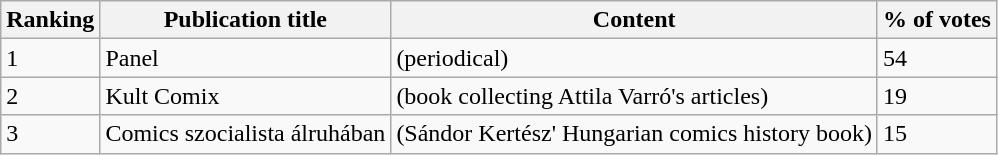<table | class="wikitable">
<tr valign="top">
<th><strong>Ranking</strong></th>
<th><strong>Publication title</strong></th>
<th><strong>Content</strong></th>
<th><strong>% of votes</strong></th>
</tr>
<tr>
<td>1</td>
<td>Panel</td>
<td>(periodical)</td>
<td>54</td>
</tr>
<tr>
<td>2</td>
<td>Kult Comix</td>
<td>(book collecting Attila Varró's articles)</td>
<td>19</td>
</tr>
<tr>
<td>3</td>
<td>Comics szocialista álruhában</td>
<td>(Sándor Kertész' Hungarian comics history book)</td>
<td>15</td>
</tr>
</table>
